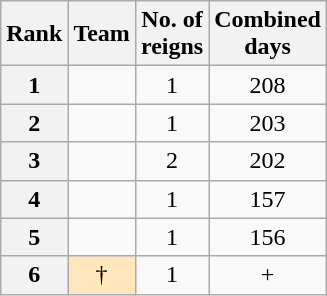<table class="wikitable sortable" style="text-align: center">
<tr>
<th>Rank</th>
<th>Team</th>
<th>No. of<br>reigns</th>
<th>Combined<br>days</th>
</tr>
<tr>
<th>1</th>
<td> <br></td>
<td>1</td>
<td>208</td>
</tr>
<tr>
<th>2</th>
<td><br></td>
<td>1</td>
<td>203</td>
</tr>
<tr>
<th>3</th>
<td></td>
<td>2</td>
<td>202</td>
</tr>
<tr>
<th>4</th>
<td><br></td>
<td>1</td>
<td>157</td>
</tr>
<tr>
<th>5</th>
<td><br></td>
<td>1</td>
<td>156</td>
</tr>
<tr>
<th>6</th>
<td style="background-color:#ffe6bd"> †<br></td>
<td>1</td>
<td>+</td>
</tr>
</table>
